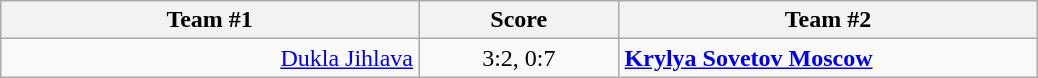<table class="wikitable" style="text-align: center;">
<tr>
<th width=25%>Team #1</th>
<th width=12%>Score</th>
<th width=25%>Team #2</th>
</tr>
<tr>
<td style="text-align: right;"><a href='#'>Dukla Jihlava</a> </td>
<td>3:2, 0:7</td>
<td style="text-align: left;"> <strong><a href='#'>Krylya Sovetov Moscow</a></strong></td>
</tr>
</table>
